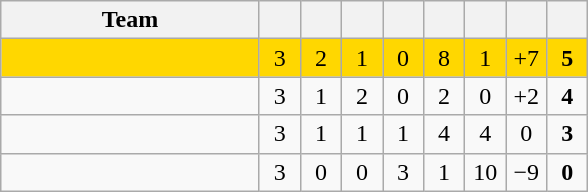<table class="wikitable" style="text-align:center">
<tr>
<th width=165>Team</th>
<th width=20></th>
<th width=20></th>
<th width=20></th>
<th width=20></th>
<th width=20></th>
<th width=20></th>
<th width=20></th>
<th width=20></th>
</tr>
<tr align=center bgcolor=gold>
<td align=left></td>
<td>3</td>
<td>2</td>
<td>1</td>
<td>0</td>
<td>8</td>
<td>1</td>
<td>+7</td>
<td><strong>5</strong></td>
</tr>
<tr align=center>
<td align=left></td>
<td>3</td>
<td>1</td>
<td>2</td>
<td>0</td>
<td>2</td>
<td>0</td>
<td>+2</td>
<td><strong>4</strong></td>
</tr>
<tr align=center>
<td align=left></td>
<td>3</td>
<td>1</td>
<td>1</td>
<td>1</td>
<td>4</td>
<td>4</td>
<td>0</td>
<td><strong>3</strong></td>
</tr>
<tr align=center>
<td align=left></td>
<td>3</td>
<td>0</td>
<td>0</td>
<td>3</td>
<td>1</td>
<td>10</td>
<td>−9</td>
<td><strong>0</strong></td>
</tr>
</table>
